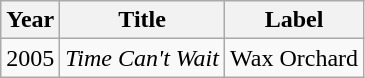<table class="wikitable" border="1">
<tr>
<th><strong>Year</strong></th>
<th><strong>Title</strong></th>
<th><strong>Label</strong></th>
</tr>
<tr>
<td>2005</td>
<td><em>Time Can't Wait</em></td>
<td>Wax Orchard</td>
</tr>
</table>
